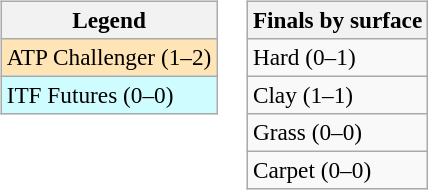<table>
<tr valign=top>
<td><br><table class=wikitable style=font-size:97%>
<tr>
<th>Legend</th>
</tr>
<tr bgcolor=moccasin>
<td>ATP Challenger (1–2)</td>
</tr>
<tr bgcolor=cffcff>
<td>ITF Futures (0–0)</td>
</tr>
</table>
</td>
<td><br><table class=wikitable style=font-size:97%>
<tr>
<th>Finals by surface</th>
</tr>
<tr>
<td>Hard (0–1)</td>
</tr>
<tr>
<td>Clay (1–1)</td>
</tr>
<tr>
<td>Grass (0–0)</td>
</tr>
<tr>
<td>Carpet (0–0)</td>
</tr>
</table>
</td>
</tr>
</table>
